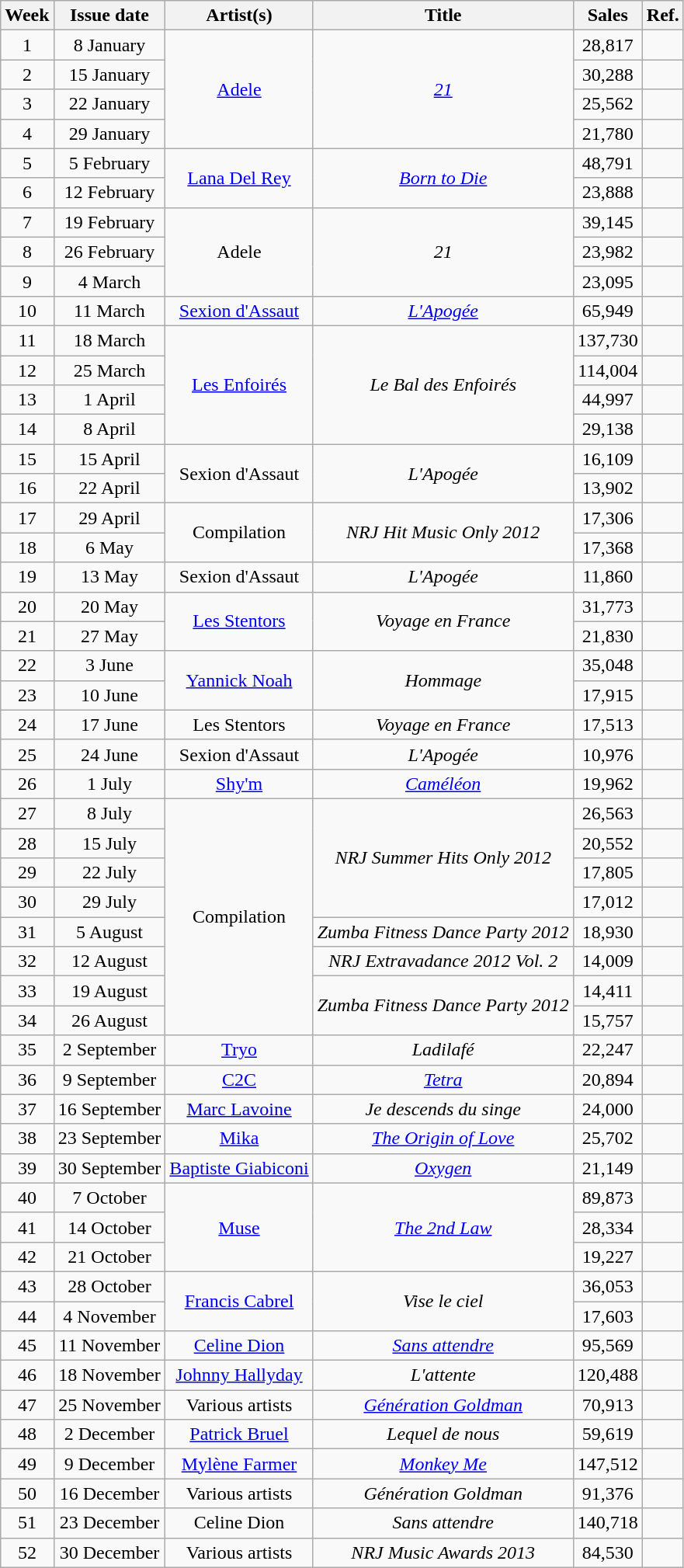<table class="wikitable" style="text-align:center;">
<tr>
<th>Week</th>
<th>Issue date</th>
<th>Artist(s)</th>
<th>Title</th>
<th>Sales</th>
<th>Ref.</th>
</tr>
<tr>
<td>1</td>
<td>8 January</td>
<td rowspan="4"><a href='#'>Adele</a></td>
<td rowspan="4"><em><a href='#'>21</a></em></td>
<td>28,817</td>
<td></td>
</tr>
<tr>
<td>2</td>
<td>15 January</td>
<td>30,288</td>
<td></td>
</tr>
<tr>
<td>3</td>
<td>22 January</td>
<td>25,562</td>
<td></td>
</tr>
<tr>
<td>4</td>
<td>29 January</td>
<td>21,780</td>
<td></td>
</tr>
<tr>
<td>5</td>
<td>5 February</td>
<td rowspan="2"><a href='#'>Lana Del Rey</a></td>
<td rowspan="2"><em><a href='#'>Born to Die</a></em></td>
<td>48,791</td>
<td></td>
</tr>
<tr>
<td>6</td>
<td>12 February</td>
<td>23,888</td>
<td></td>
</tr>
<tr>
<td>7</td>
<td>19 February</td>
<td rowspan="3">Adele</td>
<td rowspan="3"><em>21</em></td>
<td>39,145</td>
<td></td>
</tr>
<tr>
<td>8</td>
<td>26 February</td>
<td>23,982</td>
<td></td>
</tr>
<tr>
<td>9</td>
<td>4 March</td>
<td>23,095</td>
<td></td>
</tr>
<tr>
<td>10</td>
<td>11 March</td>
<td><a href='#'>Sexion d'Assaut</a></td>
<td><em><a href='#'>L'Apogée</a></em></td>
<td>65,949</td>
<td></td>
</tr>
<tr>
<td>11</td>
<td>18 March</td>
<td rowspan="4"><a href='#'>Les Enfoirés</a></td>
<td rowspan="4"><em>Le Bal des Enfoirés</em></td>
<td>137,730</td>
<td></td>
</tr>
<tr>
<td>12</td>
<td>25 March</td>
<td>114,004</td>
<td></td>
</tr>
<tr>
<td>13</td>
<td>1 April</td>
<td>44,997</td>
<td></td>
</tr>
<tr>
<td>14</td>
<td>8 April</td>
<td>29,138</td>
<td></td>
</tr>
<tr>
<td>15</td>
<td>15 April</td>
<td rowspan="2">Sexion d'Assaut</td>
<td rowspan="2"><em>L'Apogée</em></td>
<td>16,109</td>
<td></td>
</tr>
<tr>
<td>16</td>
<td>22 April</td>
<td>13,902</td>
<td></td>
</tr>
<tr>
<td>17</td>
<td>29 April</td>
<td rowspan="2">Compilation</td>
<td rowspan="2"><em>NRJ Hit Music Only 2012</em></td>
<td>17,306</td>
<td></td>
</tr>
<tr>
<td>18</td>
<td>6 May</td>
<td>17,368</td>
<td></td>
</tr>
<tr>
<td>19</td>
<td>13 May</td>
<td>Sexion d'Assaut</td>
<td><em>L'Apogée</em></td>
<td>11,860</td>
<td></td>
</tr>
<tr>
<td>20</td>
<td>20 May</td>
<td rowspan="2"><a href='#'>Les Stentors</a></td>
<td rowspan="2"><em>Voyage en France</em></td>
<td>31,773</td>
<td></td>
</tr>
<tr>
<td>21</td>
<td>27 May</td>
<td>21,830</td>
<td></td>
</tr>
<tr>
<td>22</td>
<td>3 June</td>
<td rowspan="2"><a href='#'>Yannick Noah</a></td>
<td rowspan="2"><em>Hommage</em></td>
<td>35,048</td>
<td></td>
</tr>
<tr>
<td>23</td>
<td>10 June</td>
<td>17,915</td>
<td></td>
</tr>
<tr>
<td>24</td>
<td>17 June</td>
<td>Les Stentors</td>
<td><em>Voyage en France</em></td>
<td>17,513</td>
<td></td>
</tr>
<tr>
<td>25</td>
<td>24 June</td>
<td>Sexion d'Assaut</td>
<td><em>L'Apogée</em></td>
<td>10,976</td>
<td></td>
</tr>
<tr>
<td>26</td>
<td>1 July</td>
<td><a href='#'>Shy'm</a></td>
<td><em><a href='#'>Caméléon</a></em></td>
<td>19,962</td>
<td></td>
</tr>
<tr>
<td>27</td>
<td>8 July</td>
<td rowspan="8">Compilation</td>
<td rowspan="4"><em>NRJ Summer Hits Only 2012</em></td>
<td>26,563</td>
<td></td>
</tr>
<tr>
<td>28</td>
<td>15 July</td>
<td>20,552</td>
<td></td>
</tr>
<tr>
<td>29</td>
<td>22 July</td>
<td>17,805</td>
<td></td>
</tr>
<tr>
<td>30</td>
<td>29 July</td>
<td>17,012</td>
<td></td>
</tr>
<tr>
<td>31</td>
<td>5 August</td>
<td><em>Zumba Fitness Dance Party 2012</em></td>
<td>18,930</td>
<td></td>
</tr>
<tr>
<td>32</td>
<td>12 August</td>
<td><em>NRJ Extravadance 2012 Vol. 2</em></td>
<td>14,009</td>
<td></td>
</tr>
<tr>
<td>33</td>
<td>19 August</td>
<td rowspan="2"><em>Zumba Fitness Dance Party 2012</em></td>
<td>14,411</td>
<td></td>
</tr>
<tr>
<td>34</td>
<td>26 August</td>
<td>15,757</td>
<td></td>
</tr>
<tr>
<td>35</td>
<td>2 September</td>
<td><a href='#'>Tryo</a></td>
<td><em>Ladilafé</em></td>
<td>22,247</td>
<td></td>
</tr>
<tr>
<td>36</td>
<td>9 September</td>
<td><a href='#'>C2C</a></td>
<td><em><a href='#'>Tetra</a></em></td>
<td>20,894</td>
<td></td>
</tr>
<tr>
<td>37</td>
<td>16 September</td>
<td><a href='#'>Marc Lavoine</a></td>
<td><em>Je descends du singe</em></td>
<td>24,000</td>
<td></td>
</tr>
<tr>
<td>38</td>
<td>23 September</td>
<td><a href='#'>Mika</a></td>
<td><em><a href='#'>The Origin of Love</a></em></td>
<td>25,702</td>
<td></td>
</tr>
<tr>
<td>39</td>
<td>30 September</td>
<td><a href='#'>Baptiste Giabiconi</a></td>
<td><em><a href='#'>Oxygen</a></em></td>
<td>21,149</td>
<td></td>
</tr>
<tr>
<td>40</td>
<td>7 October</td>
<td rowspan="3"><a href='#'>Muse</a></td>
<td rowspan="3"><em><a href='#'>The 2nd Law</a></em></td>
<td>89,873</td>
<td></td>
</tr>
<tr>
<td>41</td>
<td>14 October</td>
<td>28,334</td>
<td></td>
</tr>
<tr>
<td>42</td>
<td>21 October</td>
<td>19,227</td>
<td></td>
</tr>
<tr>
<td>43</td>
<td>28 October</td>
<td rowspan="2"><a href='#'>Francis Cabrel</a></td>
<td rowspan="2"><em>Vise le ciel</em></td>
<td>36,053</td>
<td></td>
</tr>
<tr>
<td>44</td>
<td>4 November</td>
<td>17,603</td>
<td></td>
</tr>
<tr>
<td>45</td>
<td>11 November</td>
<td><a href='#'>Celine Dion</a></td>
<td><em><a href='#'>Sans attendre</a></em></td>
<td>95,569</td>
<td></td>
</tr>
<tr>
<td>46</td>
<td>18 November</td>
<td><a href='#'>Johnny Hallyday</a></td>
<td><em>L'attente</em></td>
<td>120,488</td>
<td></td>
</tr>
<tr>
<td>47</td>
<td>25 November</td>
<td>Various artists</td>
<td><em><a href='#'>Génération Goldman</a></em></td>
<td>70,913</td>
<td></td>
</tr>
<tr>
<td>48</td>
<td>2 December</td>
<td><a href='#'>Patrick Bruel</a></td>
<td><em>Lequel de nous</em></td>
<td>59,619</td>
<td></td>
</tr>
<tr>
<td>49</td>
<td>9 December</td>
<td><a href='#'>Mylène Farmer</a></td>
<td><em><a href='#'>Monkey Me</a></em></td>
<td>147,512</td>
<td></td>
</tr>
<tr>
<td>50</td>
<td>16 December</td>
<td>Various artists</td>
<td><em>Génération Goldman</em></td>
<td>91,376</td>
<td></td>
</tr>
<tr>
<td>51</td>
<td>23 December</td>
<td>Celine Dion</td>
<td><em>Sans attendre</em></td>
<td>140,718</td>
<td></td>
</tr>
<tr>
<td>52</td>
<td>30 December</td>
<td>Various artists</td>
<td><em>NRJ Music Awards 2013 </em></td>
<td>84,530</td>
<td></td>
</tr>
</table>
